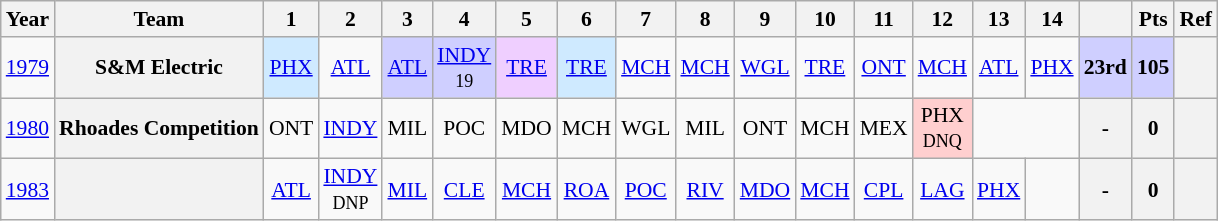<table class="wikitable" style="text-align:center; font-size:90%">
<tr>
<th>Year</th>
<th>Team</th>
<th>1</th>
<th>2</th>
<th>3</th>
<th>4</th>
<th>5</th>
<th>6</th>
<th>7</th>
<th>8</th>
<th>9</th>
<th>10</th>
<th>11</th>
<th>12</th>
<th>13</th>
<th>14</th>
<th></th>
<th>Pts</th>
<th>Ref</th>
</tr>
<tr>
<td><a href='#'>1979</a></td>
<th>S&M Electric</th>
<td style="background:#CFEAFF;"><a href='#'>PHX</a><br></td>
<td><a href='#'>ATL</a></td>
<td style="background:#CFCFFF;"><a href='#'>ATL</a><br></td>
<td style="background:#CFCFFF;"><a href='#'>INDY</a><br><small>19</small></td>
<td style="background:#EFCFFF;"><a href='#'>TRE</a><br></td>
<td style="background:#CFEAFF;"><a href='#'>TRE</a><br></td>
<td><a href='#'>MCH</a></td>
<td><a href='#'>MCH</a></td>
<td><a href='#'>WGL</a></td>
<td><a href='#'>TRE</a></td>
<td><a href='#'>ONT</a></td>
<td><a href='#'>MCH</a></td>
<td><a href='#'>ATL</a></td>
<td><a href='#'>PHX</a></td>
<th style="background:#CFCFFF;">23rd</th>
<th style="background:#CFCFFF;">105</th>
<th></th>
</tr>
<tr>
<td><a href='#'>1980</a></td>
<th>Rhoades Competition</th>
<td>ONT<br><small> </small></td>
<td><a href='#'>INDY</a><br><small> </small></td>
<td>MIL<br><small></small></td>
<td>POC<br><small> </small></td>
<td>MDO<br><small></small></td>
<td>MCH<br><small></small></td>
<td>WGL<br><small></small></td>
<td>MIL<br><small></small></td>
<td>ONT<br><small></small></td>
<td>MCH<br><small></small></td>
<td>MEX<br><small></small></td>
<td style="background:#FFCFCF;">PHX<br><small>DNQ</small></td>
<td colspan=2></td>
<th>-</th>
<th>0</th>
<th></th>
</tr>
<tr>
<td rowspan=1><a href='#'>1983</a></td>
<th></th>
<td><a href='#'>ATL</a><br><small> </small></td>
<td><a href='#'>INDY</a><br><small>DNP</small></td>
<td><a href='#'>MIL</a><br><small> </small></td>
<td><a href='#'>CLE</a><br><small> </small></td>
<td><a href='#'>MCH</a><br><small> </small></td>
<td><a href='#'>ROA</a><br><small></small></td>
<td><a href='#'>POC</a><br><small> </small></td>
<td><a href='#'>RIV</a><br><small> </small></td>
<td><a href='#'>MDO</a><br><small> </small></td>
<td><a href='#'>MCH</a><br><small> </small></td>
<td><a href='#'>CPL</a><br><small> </small></td>
<td><a href='#'>LAG</a><br><small> </small></td>
<td><a href='#'>PHX</a><br><small> </small></td>
<td colspan=1></td>
<th>-</th>
<th>0</th>
<th></th>
</tr>
</table>
